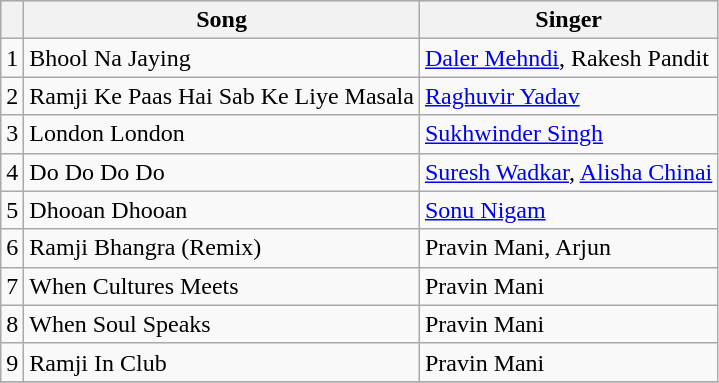<table class="wikitable">
<tr style="background:#ccc; text-align:center;">
<th></th>
<th>Song</th>
<th>Singer</th>
</tr>
<tr>
<td>1</td>
<td>Bhool Na Jaying</td>
<td><a href='#'>Daler Mehndi</a>, Rakesh Pandit</td>
</tr>
<tr>
<td>2</td>
<td>Ramji Ke Paas Hai Sab Ke Liye Masala</td>
<td><a href='#'>Raghuvir Yadav</a></td>
</tr>
<tr>
<td>3</td>
<td>London London</td>
<td><a href='#'>Sukhwinder Singh</a></td>
</tr>
<tr>
<td>4</td>
<td>Do Do Do Do</td>
<td><a href='#'>Suresh Wadkar</a>, <a href='#'>Alisha Chinai</a></td>
</tr>
<tr>
<td>5</td>
<td>Dhooan Dhooan</td>
<td><a href='#'>Sonu Nigam</a></td>
</tr>
<tr>
<td>6</td>
<td>Ramji Bhangra (Remix)</td>
<td>Pravin Mani, Arjun</td>
</tr>
<tr>
<td>7</td>
<td>When Cultures Meets</td>
<td>Pravin Mani</td>
</tr>
<tr>
<td>8</td>
<td>When Soul Speaks</td>
<td>Pravin Mani</td>
</tr>
<tr>
<td>9</td>
<td>Ramji In Club</td>
<td>Pravin Mani</td>
</tr>
<tr>
</tr>
</table>
